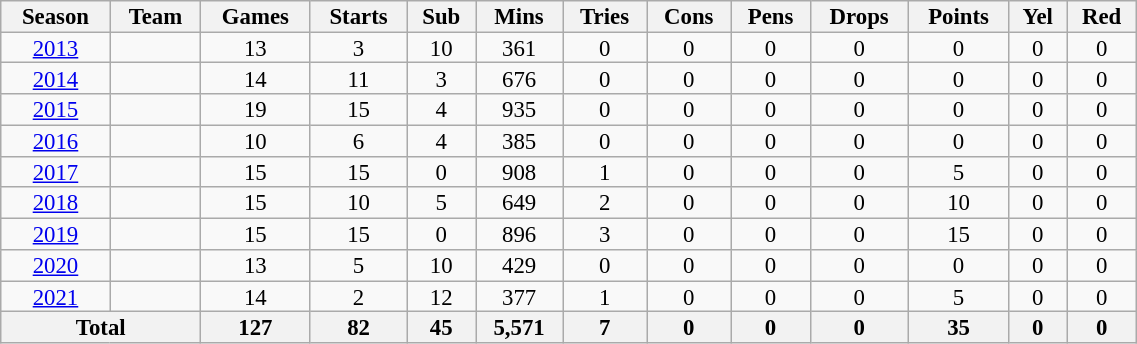<table class="wikitable" style="text-align:center; line-height:90%; font-size:95%; width:60%;">
<tr>
<th>Season</th>
<th>Team</th>
<th>Games</th>
<th>Starts</th>
<th>Sub</th>
<th>Mins</th>
<th>Tries</th>
<th>Cons</th>
<th>Pens</th>
<th>Drops</th>
<th>Points</th>
<th>Yel</th>
<th>Red</th>
</tr>
<tr>
<td><a href='#'>2013</a></td>
<td></td>
<td>13</td>
<td>3</td>
<td>10</td>
<td>361</td>
<td>0</td>
<td>0</td>
<td>0</td>
<td>0</td>
<td>0</td>
<td>0</td>
<td>0</td>
</tr>
<tr>
<td><a href='#'>2014</a></td>
<td></td>
<td>14</td>
<td>11</td>
<td>3</td>
<td>676</td>
<td>0</td>
<td>0</td>
<td>0</td>
<td>0</td>
<td>0</td>
<td>0</td>
<td>0</td>
</tr>
<tr>
<td><a href='#'>2015</a></td>
<td></td>
<td>19</td>
<td>15</td>
<td>4</td>
<td>935</td>
<td>0</td>
<td>0</td>
<td>0</td>
<td>0</td>
<td>0</td>
<td>0</td>
<td>0</td>
</tr>
<tr>
<td><a href='#'>2016</a></td>
<td></td>
<td>10</td>
<td>6</td>
<td>4</td>
<td>385</td>
<td>0</td>
<td>0</td>
<td>0</td>
<td>0</td>
<td>0</td>
<td>0</td>
<td>0</td>
</tr>
<tr>
<td><a href='#'>2017</a></td>
<td></td>
<td>15</td>
<td>15</td>
<td>0</td>
<td>908</td>
<td>1</td>
<td>0</td>
<td>0</td>
<td>0</td>
<td>5</td>
<td>0</td>
<td>0</td>
</tr>
<tr>
<td><a href='#'>2018</a></td>
<td></td>
<td>15</td>
<td>10</td>
<td>5</td>
<td>649</td>
<td>2</td>
<td>0</td>
<td>0</td>
<td>0</td>
<td>10</td>
<td>0</td>
<td>0</td>
</tr>
<tr>
<td><a href='#'>2019</a></td>
<td></td>
<td>15</td>
<td>15</td>
<td>0</td>
<td>896</td>
<td>3</td>
<td>0</td>
<td>0</td>
<td>0</td>
<td>15</td>
<td>0</td>
<td>0</td>
</tr>
<tr>
<td><a href='#'>2020</a></td>
<td></td>
<td>13</td>
<td>5</td>
<td>10</td>
<td>429</td>
<td>0</td>
<td>0</td>
<td>0</td>
<td>0</td>
<td>0</td>
<td>0</td>
<td>0</td>
</tr>
<tr>
<td><a href='#'>2021</a></td>
<td></td>
<td>14</td>
<td>2</td>
<td>12</td>
<td>377</td>
<td>1</td>
<td>0</td>
<td>0</td>
<td>0</td>
<td>5</td>
<td>0</td>
<td>0</td>
</tr>
<tr>
<th colspan="2">Total</th>
<th>127</th>
<th>82</th>
<th>45</th>
<th>5,571</th>
<th>7</th>
<th>0</th>
<th>0</th>
<th>0</th>
<th>35</th>
<th>0</th>
<th>0</th>
</tr>
</table>
